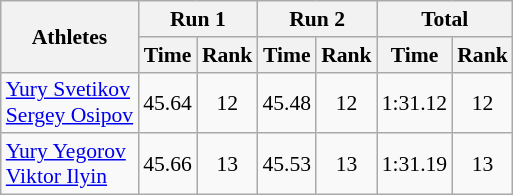<table class="wikitable" border="1" style="font-size:90%">
<tr>
<th rowspan="2">Athletes</th>
<th colspan="2">Run 1</th>
<th colspan="2">Run 2</th>
<th colspan="2">Total</th>
</tr>
<tr>
<th>Time</th>
<th>Rank</th>
<th>Time</th>
<th>Rank</th>
<th>Time</th>
<th>Rank</th>
</tr>
<tr>
<td><a href='#'>Yury Svetikov</a><br><a href='#'>Sergey Osipov</a></td>
<td align="center">45.64</td>
<td align="center">12</td>
<td align="center">45.48</td>
<td align="center">12</td>
<td align="center">1:31.12</td>
<td align="center">12</td>
</tr>
<tr>
<td><a href='#'>Yury Yegorov</a><br><a href='#'>Viktor Ilyin</a></td>
<td align="center">45.66</td>
<td align="center">13</td>
<td align="center">45.53</td>
<td align="center">13</td>
<td align="center">1:31.19</td>
<td align="center">13</td>
</tr>
</table>
